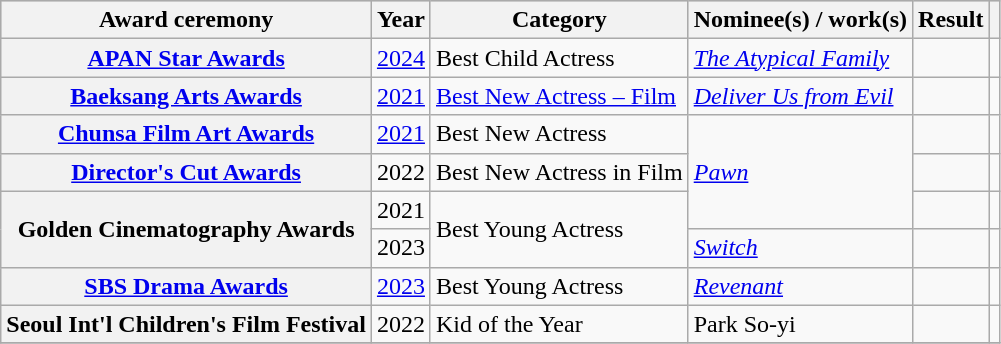<table class="wikitable sortable plainrowheaders">
<tr style="background:#ccc; text-align:center;">
<th scope="col">Award ceremony</th>
<th scope="col">Year</th>
<th scope="col">Category</th>
<th scope="col">Nominee(s) / work(s)</th>
<th scope="col">Result</th>
<th scope="col" class="unsortable"></th>
</tr>
<tr>
<th scope="row"><a href='#'>APAN Star Awards</a></th>
<td style="text-align:center"><a href='#'>2024</a></td>
<td>Best Child Actress</td>
<td><em><a href='#'>The Atypical Family</a></em></td>
<td></td>
<td style="text-align:center"></td>
</tr>
<tr>
<th scope="row"><a href='#'>Baeksang Arts Awards</a></th>
<td style="text-align:center"><a href='#'>2021</a></td>
<td><a href='#'>Best New Actress – Film</a></td>
<td><em><a href='#'>Deliver Us from Evil</a></em></td>
<td></td>
<td style="text-align:center"></td>
</tr>
<tr>
<th scope="row"><a href='#'>Chunsa Film Art Awards</a></th>
<td style="text-align:center"><a href='#'>2021</a></td>
<td>Best New Actress</td>
<td rowspan="3"><em><a href='#'>Pawn</a></em></td>
<td></td>
<td style="text-align:center"></td>
</tr>
<tr>
<th scope="row"><a href='#'>Director's Cut Awards</a></th>
<td style="text-align:center">2022</td>
<td>Best New Actress in Film</td>
<td></td>
<td style="text-align:center"></td>
</tr>
<tr>
<th scope="row" rowspan="2">Golden Cinematography Awards</th>
<td style="text-align:center">2021</td>
<td rowspan="2">Best Young Actress</td>
<td></td>
<td style="text-align:center"></td>
</tr>
<tr>
<td style="text-align:center">2023</td>
<td><em><a href='#'>Switch</a></em></td>
<td></td>
<td style="text-align:center"></td>
</tr>
<tr>
<th scope="row"><a href='#'>SBS Drama Awards</a></th>
<td style="text-align:center"><a href='#'>2023</a></td>
<td>Best Young Actress</td>
<td><em><a href='#'>Revenant</a></em></td>
<td></td>
<td style="text-align:center"></td>
</tr>
<tr>
<th scope="row">Seoul Int'l Children's Film Festival</th>
<td style="text-align:center">2022</td>
<td>Kid of the Year</td>
<td>Park So-yi</td>
<td></td>
<td style="text-align:center"></td>
</tr>
<tr>
</tr>
</table>
